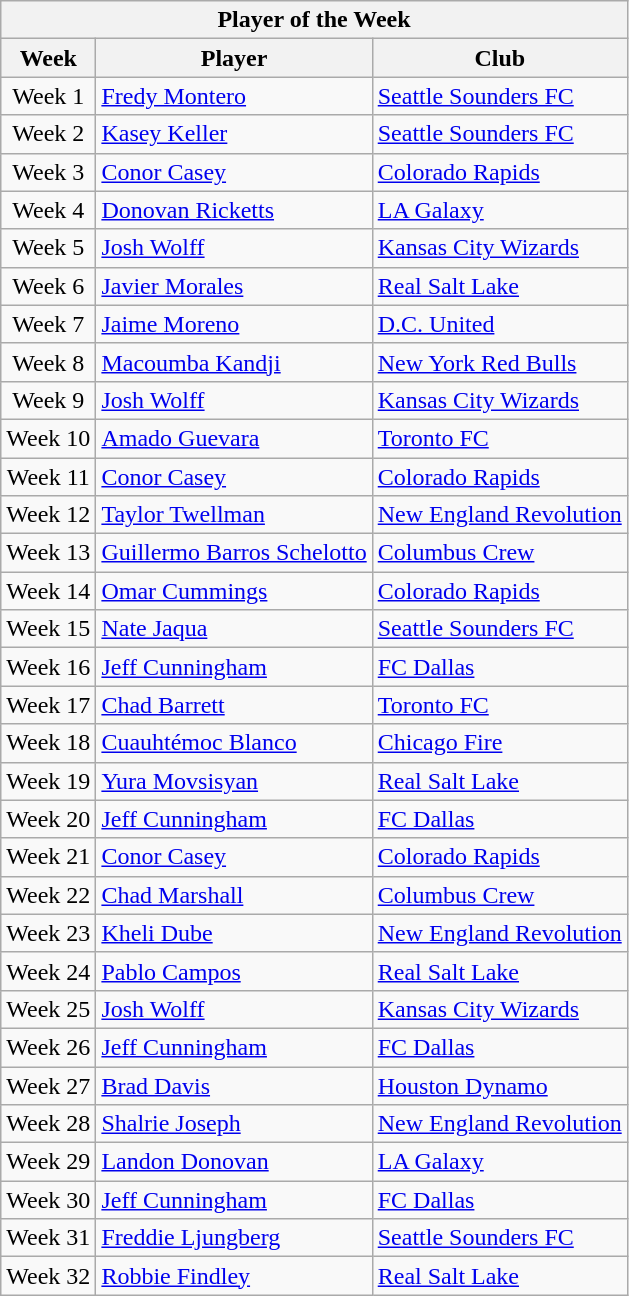<table class="wikitable collapsible collapsed">
<tr>
<th colspan="3">Player of the Week</th>
</tr>
<tr>
<th>Week</th>
<th>Player</th>
<th>Club</th>
</tr>
<tr>
<td align=center>Week 1</td>
<td> <a href='#'>Fredy Montero</a></td>
<td><a href='#'>Seattle Sounders FC</a></td>
</tr>
<tr>
<td align=center>Week 2</td>
<td> <a href='#'>Kasey Keller</a></td>
<td><a href='#'>Seattle Sounders FC</a></td>
</tr>
<tr>
<td align=center>Week 3</td>
<td> <a href='#'>Conor Casey</a></td>
<td><a href='#'>Colorado Rapids</a></td>
</tr>
<tr>
<td align=center>Week 4</td>
<td> <a href='#'>Donovan Ricketts</a></td>
<td><a href='#'>LA Galaxy</a></td>
</tr>
<tr>
<td align=center>Week 5</td>
<td> <a href='#'>Josh Wolff</a></td>
<td><a href='#'>Kansas City Wizards</a></td>
</tr>
<tr>
<td align=center>Week 6</td>
<td> <a href='#'>Javier Morales</a></td>
<td><a href='#'>Real Salt Lake</a></td>
</tr>
<tr>
<td align=center>Week 7</td>
<td> <a href='#'>Jaime Moreno</a></td>
<td><a href='#'>D.C. United</a></td>
</tr>
<tr>
<td align=center>Week 8</td>
<td> <a href='#'>Macoumba Kandji</a></td>
<td><a href='#'>New York Red Bulls</a></td>
</tr>
<tr>
<td align=center>Week 9</td>
<td> <a href='#'>Josh Wolff</a></td>
<td><a href='#'>Kansas City Wizards</a></td>
</tr>
<tr>
<td align=center>Week 10</td>
<td> <a href='#'>Amado Guevara</a></td>
<td><a href='#'>Toronto FC</a></td>
</tr>
<tr>
<td align=center>Week 11</td>
<td> <a href='#'>Conor Casey</a></td>
<td><a href='#'>Colorado Rapids</a></td>
</tr>
<tr>
<td align=center>Week 12</td>
<td> <a href='#'>Taylor Twellman</a></td>
<td><a href='#'>New England Revolution</a></td>
</tr>
<tr>
<td align=center>Week 13</td>
<td> <a href='#'>Guillermo Barros Schelotto</a></td>
<td><a href='#'>Columbus Crew</a></td>
</tr>
<tr>
<td align=center>Week 14</td>
<td> <a href='#'>Omar Cummings</a></td>
<td><a href='#'>Colorado Rapids</a></td>
</tr>
<tr>
<td align=center>Week 15</td>
<td> <a href='#'>Nate Jaqua</a></td>
<td><a href='#'>Seattle Sounders FC</a></td>
</tr>
<tr>
<td align=center>Week 16</td>
<td> <a href='#'>Jeff Cunningham</a></td>
<td><a href='#'>FC Dallas</a></td>
</tr>
<tr>
<td align=center>Week 17</td>
<td> <a href='#'>Chad Barrett</a></td>
<td><a href='#'>Toronto FC</a></td>
</tr>
<tr>
<td align=center>Week 18</td>
<td> <a href='#'>Cuauhtémoc Blanco</a></td>
<td><a href='#'>Chicago Fire</a></td>
</tr>
<tr>
<td align=center>Week 19</td>
<td> <a href='#'>Yura Movsisyan</a></td>
<td><a href='#'>Real Salt Lake</a></td>
</tr>
<tr>
<td align=center>Week 20</td>
<td> <a href='#'>Jeff Cunningham</a></td>
<td><a href='#'>FC Dallas</a></td>
</tr>
<tr>
<td align=center>Week 21</td>
<td> <a href='#'>Conor Casey</a></td>
<td><a href='#'>Colorado Rapids</a></td>
</tr>
<tr>
<td align=center>Week 22</td>
<td> <a href='#'>Chad Marshall</a></td>
<td><a href='#'>Columbus Crew</a></td>
</tr>
<tr>
<td align=center>Week 23</td>
<td> <a href='#'>Kheli Dube</a></td>
<td><a href='#'>New England Revolution</a></td>
</tr>
<tr>
<td align=center>Week 24</td>
<td> <a href='#'>Pablo Campos</a></td>
<td><a href='#'>Real Salt Lake</a></td>
</tr>
<tr>
<td align=center>Week 25</td>
<td> <a href='#'>Josh Wolff</a></td>
<td><a href='#'>Kansas City Wizards</a></td>
</tr>
<tr>
<td align=center>Week 26</td>
<td> <a href='#'>Jeff Cunningham</a></td>
<td><a href='#'>FC Dallas</a></td>
</tr>
<tr>
<td align=center>Week 27</td>
<td> <a href='#'>Brad Davis</a></td>
<td><a href='#'>Houston Dynamo</a></td>
</tr>
<tr>
<td align=center>Week 28</td>
<td> <a href='#'>Shalrie Joseph</a></td>
<td><a href='#'>New England Revolution</a></td>
</tr>
<tr>
<td align=center>Week 29</td>
<td> <a href='#'>Landon Donovan</a></td>
<td><a href='#'>LA Galaxy</a></td>
</tr>
<tr>
<td align=center>Week 30</td>
<td> <a href='#'>Jeff Cunningham</a></td>
<td><a href='#'>FC Dallas</a></td>
</tr>
<tr>
<td align=center>Week 31</td>
<td> <a href='#'>Freddie Ljungberg</a></td>
<td><a href='#'>Seattle Sounders FC</a></td>
</tr>
<tr>
<td align=center>Week 32</td>
<td> <a href='#'>Robbie Findley</a></td>
<td><a href='#'>Real Salt Lake</a></td>
</tr>
</table>
